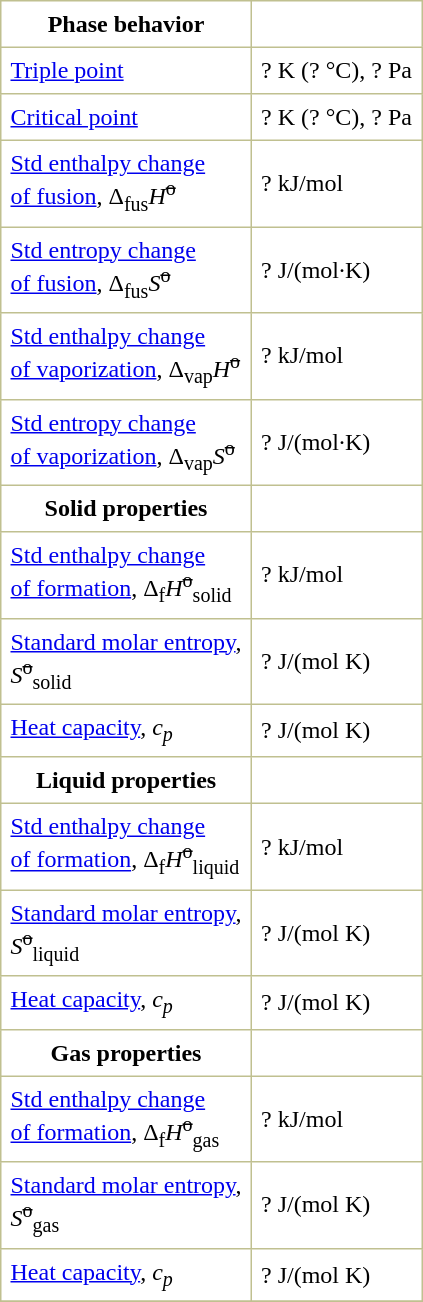<table border="1" cellspacing="0" cellpadding="6" style="margin: 0 0 0 0.5em; background: #FFFFFF; border-collapse: collapse; border-color: #C0C090;">
<tr>
<th>Phase behavior</th>
</tr>
<tr>
<td><a href='#'>Triple point</a></td>
<td>? K (? °C), ? Pa</td>
</tr>
<tr>
<td><a href='#'>Critical point</a></td>
<td>? K (? °C), ? Pa</td>
</tr>
<tr>
<td><a href='#'>Std enthalpy change<br>of fusion</a>, Δ<sub>fus</sub><em>H</em><sup><s>o</s></sup></td>
<td>? kJ/mol</td>
</tr>
<tr>
<td><a href='#'>Std entropy change<br>of fusion</a>, Δ<sub>fus</sub><em>S</em><sup><s>o</s></sup></td>
<td>? J/(mol·K)</td>
</tr>
<tr>
<td><a href='#'>Std enthalpy change<br>of vaporization</a>, Δ<sub>vap</sub><em>H</em><sup><s>o</s></sup></td>
<td>? kJ/mol</td>
</tr>
<tr>
<td><a href='#'>Std entropy change<br>of vaporization</a>, Δ<sub>vap</sub><em>S</em><sup><s>o</s></sup></td>
<td>? J/(mol·K)</td>
</tr>
<tr>
<th>Solid properties</th>
</tr>
<tr>
<td><a href='#'>Std enthalpy change<br>of formation</a>, Δ<sub>f</sub><em>H</em><sup><s>o</s></sup><sub>solid</sub></td>
<td>? kJ/mol</td>
</tr>
<tr>
<td><a href='#'>Standard molar entropy</a>,<br><em>S</em><sup><s>o</s></sup><sub>solid</sub></td>
<td>? J/(mol K)</td>
</tr>
<tr>
<td><a href='#'>Heat capacity</a>, <em>c<sub>p</sub></em></td>
<td>? J/(mol K)</td>
</tr>
<tr>
<th>Liquid properties</th>
</tr>
<tr>
<td><a href='#'>Std enthalpy change<br>of formation</a>, Δ<sub>f</sub><em>H</em><sup><s>o</s></sup><sub>liquid</sub></td>
<td>? kJ/mol</td>
</tr>
<tr>
<td><a href='#'>Standard molar entropy</a>,<br><em>S</em><sup><s>o</s></sup><sub>liquid</sub></td>
<td>? J/(mol K)</td>
</tr>
<tr>
<td><a href='#'>Heat capacity</a>, <em>c<sub>p</sub></em></td>
<td>? J/(mol K)</td>
</tr>
<tr>
<th>Gas properties</th>
</tr>
<tr>
<td><a href='#'>Std enthalpy change<br>of formation</a>, Δ<sub>f</sub><em>H</em><sup><s>o</s></sup><sub>gas</sub></td>
<td>? kJ/mol</td>
</tr>
<tr>
<td><a href='#'>Standard molar entropy</a>,<br><em>S</em><sup><s>o</s></sup><sub>gas</sub></td>
<td>? J/(mol K)</td>
</tr>
<tr>
<td><a href='#'>Heat capacity</a>, <em>c<sub>p</sub></em></td>
<td>? J/(mol K)</td>
</tr>
<tr>
</tr>
</table>
